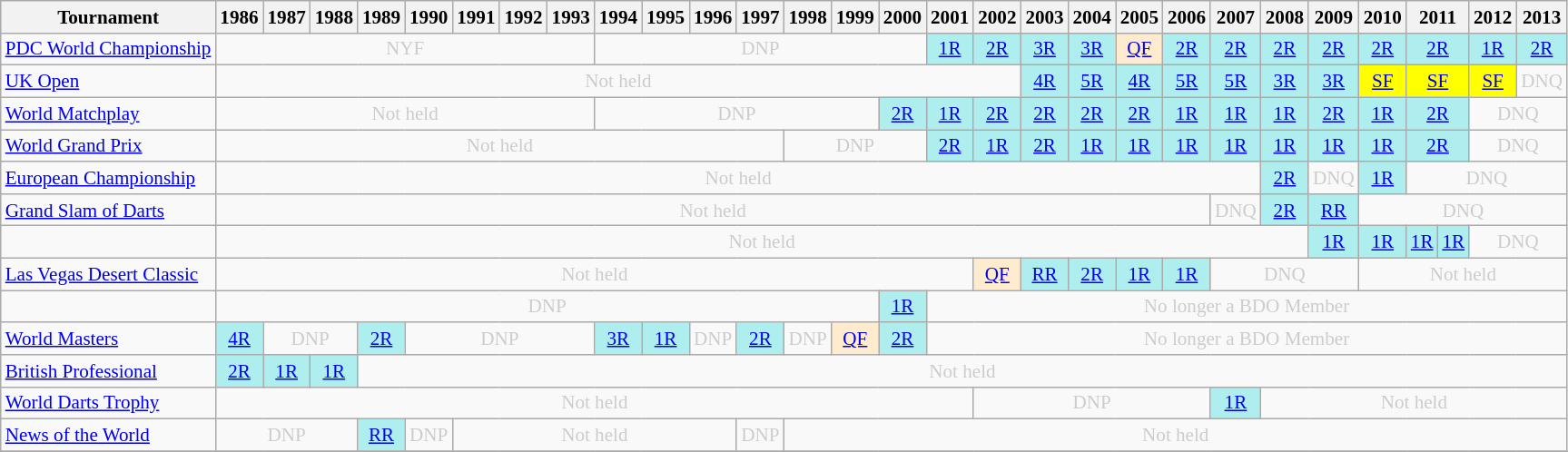<table class=wikitable style=text-align:center;font-size:88%>
<tr>
<th>Tournament</th>
<th>1986</th>
<th>1987</th>
<th>1988</th>
<th>1989</th>
<th>1990</th>
<th>1991</th>
<th>1992</th>
<th>1993</th>
<th>1994</th>
<th>1995</th>
<th>1996</th>
<th>1997</th>
<th>1998</th>
<th>1999</th>
<th>2000</th>
<th>2001</th>
<th>2002</th>
<th>2003</th>
<th>2004</th>
<th>2005</th>
<th>2006</th>
<th>2007</th>
<th>2008</th>
<th>2009</th>
<th>2010</th>
<th colspan="2">2011</th>
<th>2012</th>
<th>2013</th>
</tr>
<tr>
<td align=left><a href='#'>PDC World Championship</a></td>
<td colspan="8" style="text-align:center; color:#ccc;">NYF</td>
<td colspan="7" style="text-align:center; color:#ccc;">DNP</td>
<td style="text-align:center; background:#afeeee;"><a href='#'>1R</a></td>
<td style="text-align:center; background:#afeeee;"><a href='#'>2R</a></td>
<td style="text-align:center; background:#afeeee;"><a href='#'>3R</a></td>
<td style="text-align:center; background:#afeeee;"><a href='#'>3R</a></td>
<td style="text-align:center; background:#ffebcd;"><a href='#'>QF</a></td>
<td style="text-align:center; background:#afeeee;"><a href='#'>2R</a></td>
<td style="text-align:center; background:#afeeee;"><a href='#'>2R</a></td>
<td style="text-align:center; background:#afeeee;"><a href='#'>2R</a></td>
<td style="text-align:center; background:#afeeee;"><a href='#'>2R</a></td>
<td style="text-align:center; background:#afeeee;"><a href='#'>2R</a></td>
<td style="text-align:center; background:#afeeee;" colspan="2"><a href='#'>2R</a></td>
<td style="text-align:center; background:#afeeee;"><a href='#'>1R</a></td>
<td style="text-align:center; background:#afeeee;"><a href='#'>2R</a></td>
</tr>
<tr>
<td align=left><a href='#'>UK Open</a></td>
<td colspan="17" style="text-align:center; color:#ccc;">Not held</td>
<td style="text-align:center; background:#afeeee;"><a href='#'>4R</a></td>
<td style="text-align:center; background:#afeeee;"><a href='#'>5R</a></td>
<td style="text-align:center; background:#afeeee;"><a href='#'>4R</a></td>
<td style="text-align:center; background:#afeeee;"><a href='#'>5R</a></td>
<td style="text-align:center; background:#afeeee;"><a href='#'>5R</a></td>
<td style="text-align:center; background:#afeeee;"><a href='#'>3R</a></td>
<td style="text-align:center; background:#afeeee;"><a href='#'>3R</a></td>
<td style="text-align:center; background:yellow;"><a href='#'>SF</a></td>
<td style="text-align:center; background:yellow;" colspan="2"><a href='#'>SF</a></td>
<td style="text-align:center; background:yellow;"><a href='#'>SF</a></td>
<td style="text-align:center; color:#ccc;">DNQ</td>
</tr>
<tr>
<td align=left><a href='#'>World Matchplay</a></td>
<td colspan="8" style="text-align:center; color:#ccc;">Not held</td>
<td colspan="6" style="text-align:center; color:#ccc;">DNP</td>
<td style="text-align:center; background:#afeeee;"><a href='#'>2R</a></td>
<td style="text-align:center; background:#afeeee;"><a href='#'>1R</a></td>
<td style="text-align:center; background:#afeeee;"><a href='#'>2R</a></td>
<td style="text-align:center; background:#afeeee;"><a href='#'>2R</a></td>
<td style="text-align:center; background:#afeeee;"><a href='#'>2R</a></td>
<td style="text-align:center; background:#afeeee;"><a href='#'>2R</a></td>
<td style="text-align:center; background:#afeeee;"><a href='#'>1R</a></td>
<td style="text-align:center; background:#afeeee;"><a href='#'>1R</a></td>
<td style="text-align:center; background:#afeeee;"><a href='#'>1R</a></td>
<td style="text-align:center; background:#afeeee;"><a href='#'>2R</a></td>
<td style="text-align:center; background:#afeeee;"><a href='#'>1R</a></td>
<td style="text-align:center; background:#afeeee;" colspan="2"><a href='#'>2R</a></td>
<td colspan="2" style="text-align:center; color:#ccc;">DNQ</td>
</tr>
<tr>
<td align=left><a href='#'>World Grand Prix</a></td>
<td colspan="12" style="text-align:center; color:#ccc;">Not held</td>
<td colspan="3" style="text-align:center; color:#ccc;">DNP</td>
<td style="text-align:center; background:#afeeee;"><a href='#'>2R</a></td>
<td style="text-align:center; background:#afeeee;"><a href='#'>1R</a></td>
<td style="text-align:center; background:#afeeee;"><a href='#'>2R</a></td>
<td style="text-align:center; background:#afeeee;"><a href='#'>1R</a></td>
<td style="text-align:center; background:#afeeee;"><a href='#'>1R</a></td>
<td style="text-align:center; background:#afeeee;"><a href='#'>1R</a></td>
<td style="text-align:center; background:#afeeee;"><a href='#'>1R</a></td>
<td style="text-align:center; background:#afeeee;"><a href='#'>1R</a></td>
<td style="text-align:center; background:#afeeee;"><a href='#'>1R</a></td>
<td style="text-align:center; background:#afeeee;"><a href='#'>1R</a></td>
<td style="text-align:center; background:#afeeee;" colspan="2"><a href='#'>2R</a></td>
<td colspan="2" style="text-align:center; color:#ccc;">DNQ</td>
</tr>
<tr>
<td align=left><a href='#'>European Championship</a></td>
<td colspan="22" style="text-align:center; color:#ccc;">Not held</td>
<td style="text-align:center; background:#afeeee;"><a href='#'>2R</a></td>
<td style="text-align:center; color:#ccc;">DNQ</td>
<td style="text-align:center; background:#afeeee;"><a href='#'>1R</a></td>
<td colspan="4" style="text-align:center; color:#ccc;">DNQ</td>
</tr>
<tr>
<td align=left><a href='#'>Grand Slam of Darts</a></td>
<td colspan="21" style="text-align:center; color:#ccc;">Not held</td>
<td style="text-align:center; color:#ccc;">DNQ</td>
<td style="text-align:center; background:#afeeee;"><a href='#'>2R</a></td>
<td style="text-align:center; background:#afeeee;"><a href='#'>RR</a></td>
<td colspan="5" style="text-align:center; color:#ccc;">DNQ</td>
</tr>
<tr>
<td align=left></td>
<td colspan="23" style="text-align:center; color:#ccc;">Not held</td>
<td style="text-align:center; background:#afeeee;"><a href='#'>1R</a></td>
<td style="text-align:center; background:#afeeee;"><a href='#'>1R</a></td>
<td style="text-align:center; background:#afeeee;"><a href='#'>1R</a></td>
<td style="text-align:center; background:#afeeee;"><a href='#'>1R</a></td>
<td colspan="2" style="text-align:center; color:#ccc;">DNQ</td>
</tr>
<tr>
<td align=left><a href='#'>Las Vegas Desert Classic</a></td>
<td colspan="16" style="text-align:center; color:#ccc;">Not held</td>
<td style="text-align:center; background:#ffebcd;"><a href='#'>QF</a></td>
<td style="text-align:center; background:#afeeee;"><a href='#'>RR</a></td>
<td style="text-align:center; background:#afeeee;"><a href='#'>2R</a></td>
<td style="text-align:center; background:#afeeee;"><a href='#'>1R</a></td>
<td style="text-align:center; background:#afeeee;"><a href='#'>1R</a></td>
<td colspan="3" style="text-align:center; color:#ccc;">DNQ</td>
<td colspan="5" style="text-align:center; color:#ccc;">Not held</td>
</tr>
<tr>
<td align=left></td>
<td colspan="14" style="text-align:center; color:#ccc;">DNP</td>
<td style="text-align:center; background:#afeeee;"><a href='#'>1R</a></td>
<td colspan="15" style="text-align:center; color:#ccc;">No longer a BDO Member</td>
</tr>
<tr>
<td align=left><a href='#'>World Masters</a></td>
<td style="text-align:center; background:#afeeee;"><a href='#'>4R</a></td>
<td colspan="2" style="text-align:center; color:#ccc;">DNP</td>
<td style="text-align:center; background:#afeeee;"><a href='#'>2R</a></td>
<td colspan="4" style="text-align:center; color:#ccc;">DNP</td>
<td style="text-align:center; background:#afeeee;"><a href='#'>3R</a></td>
<td style="text-align:center; background:#afeeee;"><a href='#'>1R</a></td>
<td style="text-align:center; color:#ccc;">DNP</td>
<td style="text-align:center; background:#afeeee;"><a href='#'>2R</a></td>
<td style="text-align:center; color:#ccc;">DNP</td>
<td style="text-align:center; background:#ffebcd;"><a href='#'>QF</a></td>
<td style="text-align:center; background:#afeeee;"><a href='#'>2R</a></td>
<td colspan="14" style="text-align:center; color:#ccc;">No longer a BDO Member</td>
</tr>
<tr>
<td align=left><a href='#'>British Professional</a></td>
<td style="text-align:center; background:#afeeee;"><a href='#'>2R</a></td>
<td style="text-align:center; background:#afeeee;"><a href='#'>1R</a></td>
<td style="text-align:center; background:#afeeee;"><a href='#'>1R</a></td>
<td colspan="26" style="text-align:center; color:#ccc;">Not held</td>
</tr>
<tr>
<td align=left><a href='#'>World Darts Trophy</a></td>
<td colspan="16" style="text-align:center; color:#ccc;">Not held</td>
<td colspan="5" style="text-align:center; color:#ccc;">DNP</td>
<td style="text-align:center; background:#afeeee;"><a href='#'>1R</a></td>
<td colspan="7" style="text-align:center; color:#ccc;">Not held</td>
</tr>
<tr>
<td align=left><a href='#'>News of the World</a></td>
<td colspan="3" style="text-align:center; color:#ccc;">DNP</td>
<td style="text-align:center; background:#afeeee;"><a href='#'>RR</a></td>
<td style="text-align:center; color:#ccc;">DNP</td>
<td colspan="6" style="text-align:center; color:#ccc;">Not held</td>
<td style="text-align:center; color:#ccc;">DNP</td>
<td colspan="17" style="text-align:center; color:#ccc;">Not held</td>
</tr>
<tr>
</tr>
</table>
